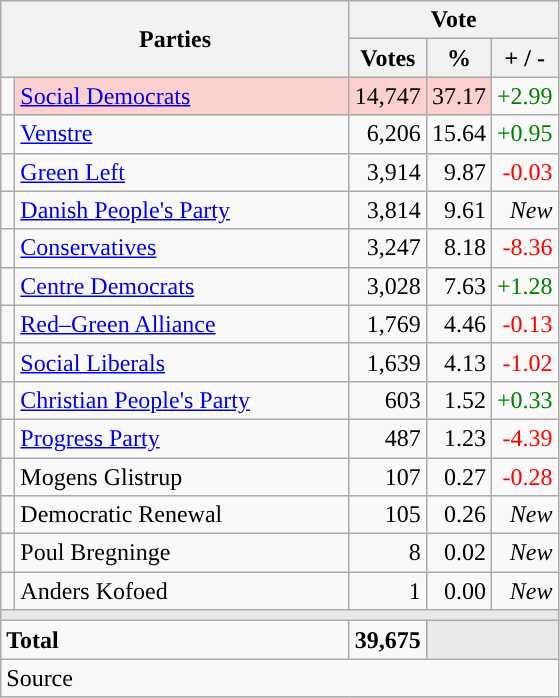<table class="wikitable" style="text-align:right;">
<tr>
<th style="text-align:centre;" rowspan="2" colspan="2" width="225">Parties</th>
<th colspan="3">Vote</th>
</tr>
<tr>
<th width="15">Votes</th>
<th width="15">%</th>
<th width="15">+ / -</th>
</tr>
<tr>
<td width="2" style="color:inherit;background:"></td>
<td bgcolor=#fbd0ce  align="left"><a href='#'>Social Democrats</a></td>
<td bgcolor=#fbd0ce>14,747</td>
<td bgcolor=#fbd0ce>37.17</td>
<td style=color:green;>+2.99</td>
</tr>
<tr>
<td width="2" style="color:inherit;background:"></td>
<td align="left"><a href='#'>Venstre</a></td>
<td>6,206</td>
<td>15.64</td>
<td style=color:green;>+0.95</td>
</tr>
<tr>
<td width="2" style="color:inherit;background:"></td>
<td align="left"><a href='#'>Green Left</a></td>
<td>3,914</td>
<td>9.87</td>
<td style=color:red;>-0.03</td>
</tr>
<tr>
<td width="2" style="color:inherit;background:"></td>
<td align="left"><a href='#'>Danish People's Party</a></td>
<td>3,814</td>
<td>9.61</td>
<td><em>New</em></td>
</tr>
<tr>
<td width="2" style="color:inherit;background:"></td>
<td align="left"><a href='#'>Conservatives</a></td>
<td>3,247</td>
<td>8.18</td>
<td style=color:red;>-8.36</td>
</tr>
<tr>
<td width="2" style="color:inherit;background:"></td>
<td align="left"><a href='#'>Centre Democrats</a></td>
<td>3,028</td>
<td>7.63</td>
<td style=color:green;>+1.28</td>
</tr>
<tr>
<td width="2" style="color:inherit;background:"></td>
<td align="left"><a href='#'>Red–Green Alliance</a></td>
<td>1,769</td>
<td>4.46</td>
<td style=color:red;>-0.13</td>
</tr>
<tr>
<td width="2" style="color:inherit;background:"></td>
<td align="left"><a href='#'>Social Liberals</a></td>
<td>1,639</td>
<td>4.13</td>
<td style=color:red;>-1.02</td>
</tr>
<tr>
<td width="2" style="color:inherit;background:"></td>
<td align="left"><a href='#'>Christian People's Party</a></td>
<td>603</td>
<td>1.52</td>
<td style=color:green;>+0.33</td>
</tr>
<tr>
<td width="2" style="color:inherit;background:"></td>
<td align="left"><a href='#'>Progress Party</a></td>
<td>487</td>
<td>1.23</td>
<td style=color:red;>-4.39</td>
</tr>
<tr>
<td width="2" style="color:inherit;background:"></td>
<td align="left">Mogens Glistrup</td>
<td>107</td>
<td>0.27</td>
<td style=color:red;>-0.28</td>
</tr>
<tr>
<td width="2" style="color:inherit;background:"></td>
<td align="left">Democratic Renewal</td>
<td>105</td>
<td>0.26</td>
<td><em>New</em></td>
</tr>
<tr>
<td width="2" style="color:inherit;background:"></td>
<td align="left">Poul Bregninge</td>
<td>8</td>
<td>0.02</td>
<td><em>New</em></td>
</tr>
<tr>
<td width="2" style="color:inherit;background:"></td>
<td align="left">Anders Kofoed</td>
<td>1</td>
<td>0.00</td>
<td><em>New</em></td>
</tr>
<tr>
<td colspan="7" bgcolor="#E9E9E9"></td>
</tr>
<tr>
<td align="left" colspan="2"><strong>Total</strong></td>
<td><strong>39,675</strong></td>
<td bgcolor="#E9E9E9" colspan="2"></td>
</tr>
<tr>
<td align="left" colspan="6">Source</td>
</tr>
</table>
